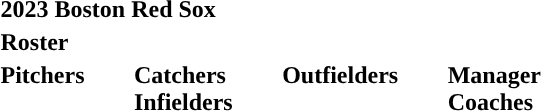<table class="toccolours" style="text-align: left;">
<tr>
<th colspan="10">2023 Boston Red Sox</th>
</tr>
<tr>
<td colspan="10"><strong>Roster</strong></td>
</tr>
<tr>
<td valign="top"><strong>Pitchers</strong><br>






























</td>
<td width="25px"></td>
<td valign="top"><strong>Catchers</strong><br>



<strong>Infielders</strong>


 








</td>
<td width="25px"></td>
<td valign="top"><strong>Outfielders</strong><br>






</td>
<td width="25px"></td>
<td valign="top"><strong>Manager</strong><br>
<strong>Coaches</strong>
 
 
 
 
 
 
 
 
 
 
 
 </td>
</tr>
</table>
